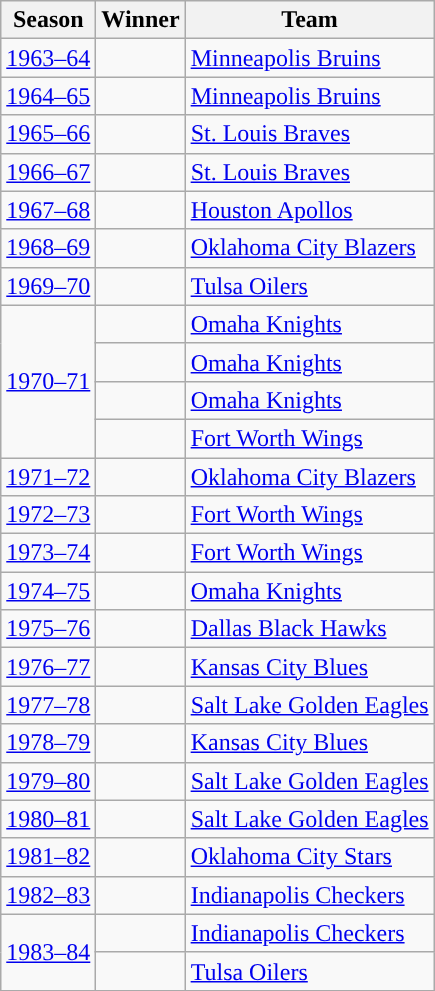<table class="wikitable sortable" style="width=60%">
<tr>
<th>Season</th>
<th>Winner</th>
<th>Team</th>
</tr>
<tr>
<td><a href='#'>1963–64</a></td>
<td></td>
<td><a href='#'>Minneapolis Bruins</a></td>
</tr>
<tr>
<td><a href='#'>1964–65</a></td>
<td></td>
<td><a href='#'>Minneapolis Bruins</a></td>
</tr>
<tr>
<td><a href='#'>1965–66</a></td>
<td></td>
<td><a href='#'>St. Louis Braves</a></td>
</tr>
<tr>
<td><a href='#'>1966–67</a></td>
<td></td>
<td><a href='#'>St. Louis Braves</a></td>
</tr>
<tr>
<td><a href='#'>1967–68</a></td>
<td></td>
<td><a href='#'>Houston Apollos</a></td>
</tr>
<tr>
<td><a href='#'>1968–69</a></td>
<td></td>
<td><a href='#'>Oklahoma City Blazers</a></td>
</tr>
<tr>
<td><a href='#'>1969–70</a></td>
<td></td>
<td><a href='#'>Tulsa Oilers</a></td>
</tr>
<tr>
<td rowspan=4><a href='#'>1970–71</a></td>
<td></td>
<td><a href='#'>Omaha Knights</a></td>
</tr>
<tr>
<td></td>
<td><a href='#'>Omaha Knights</a></td>
</tr>
<tr>
<td></td>
<td><a href='#'>Omaha Knights</a></td>
</tr>
<tr>
<td></td>
<td><a href='#'>Fort Worth Wings</a></td>
</tr>
<tr>
<td><a href='#'>1971–72</a></td>
<td></td>
<td><a href='#'>Oklahoma City Blazers</a></td>
</tr>
<tr>
<td><a href='#'>1972–73</a></td>
<td></td>
<td><a href='#'>Fort Worth Wings</a></td>
</tr>
<tr>
<td><a href='#'>1973–74</a></td>
<td></td>
<td><a href='#'>Fort Worth Wings</a></td>
</tr>
<tr>
<td><a href='#'>1974–75</a></td>
<td></td>
<td><a href='#'>Omaha Knights</a></td>
</tr>
<tr>
<td><a href='#'>1975–76</a></td>
<td></td>
<td><a href='#'>Dallas Black Hawks</a></td>
</tr>
<tr>
<td><a href='#'>1976–77</a></td>
<td></td>
<td><a href='#'>Kansas City Blues</a></td>
</tr>
<tr>
<td><a href='#'>1977–78</a></td>
<td></td>
<td><a href='#'>Salt Lake Golden Eagles</a></td>
</tr>
<tr>
<td><a href='#'>1978–79</a></td>
<td></td>
<td><a href='#'>Kansas City Blues</a></td>
</tr>
<tr>
<td><a href='#'>1979–80</a></td>
<td></td>
<td><a href='#'>Salt Lake Golden Eagles</a></td>
</tr>
<tr>
<td><a href='#'>1980–81</a></td>
<td></td>
<td><a href='#'>Salt Lake Golden Eagles</a></td>
</tr>
<tr>
<td><a href='#'>1981–82</a></td>
<td></td>
<td><a href='#'>Oklahoma City Stars</a></td>
</tr>
<tr>
<td><a href='#'>1982–83</a></td>
<td></td>
<td><a href='#'>Indianapolis Checkers</a></td>
</tr>
<tr>
<td rowspan=2><a href='#'>1983–84</a></td>
<td></td>
<td><a href='#'>Indianapolis Checkers</a></td>
</tr>
<tr>
<td></td>
<td><a href='#'>Tulsa Oilers</a></td>
</tr>
</table>
